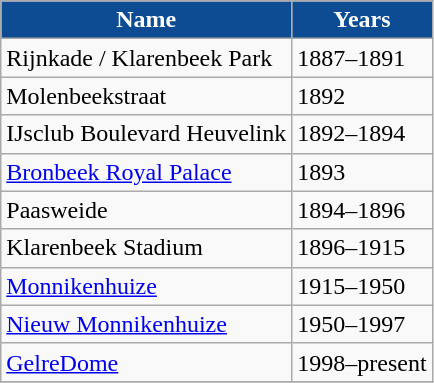<table class="wikitable sortable">
<tr>
<th style="background:#0D4C92; color:#fff;" scope="col">Name</th>
<th style="background:#0D4C92; color:#fff;" scope="col">Years</th>
</tr>
<tr>
<td align="left">Rijnkade / Klarenbeek Park</td>
<td>1887–1891</td>
</tr>
<tr>
<td align="left">Molenbeekstraat</td>
<td>1892</td>
</tr>
<tr>
<td align="left">IJsclub Boulevard Heuvelink</td>
<td>1892–1894</td>
</tr>
<tr>
<td align="left"><a href='#'>Bronbeek Royal Palace</a></td>
<td>1893</td>
</tr>
<tr>
<td align="left">Paasweide</td>
<td>1894–1896</td>
</tr>
<tr>
<td align="left">Klarenbeek Stadium</td>
<td>1896–1915</td>
</tr>
<tr>
<td align="left"><a href='#'>Monnikenhuize</a></td>
<td>1915–1950</td>
</tr>
<tr>
<td align="left"><a href='#'>Nieuw Monnikenhuize</a></td>
<td>1950–1997</td>
</tr>
<tr>
<td align="left"><a href='#'>GelreDome</a></td>
<td>1998–present</td>
</tr>
<tr>
</tr>
</table>
